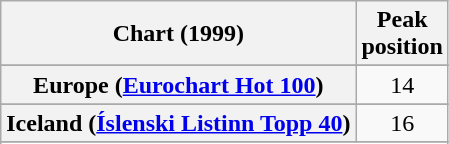<table class="wikitable sortable plainrowheaders" style="text-align:center">
<tr>
<th>Chart (1999)</th>
<th>Peak<br>position</th>
</tr>
<tr>
</tr>
<tr>
</tr>
<tr>
</tr>
<tr>
<th scope="row">Europe (<a href='#'>Eurochart Hot 100</a>)</th>
<td>14</td>
</tr>
<tr>
</tr>
<tr>
<th scope="row">Iceland (<a href='#'>Íslenski Listinn Topp 40</a>)</th>
<td>16</td>
</tr>
<tr>
</tr>
<tr>
</tr>
<tr>
</tr>
<tr>
</tr>
<tr>
</tr>
<tr>
</tr>
<tr>
</tr>
</table>
